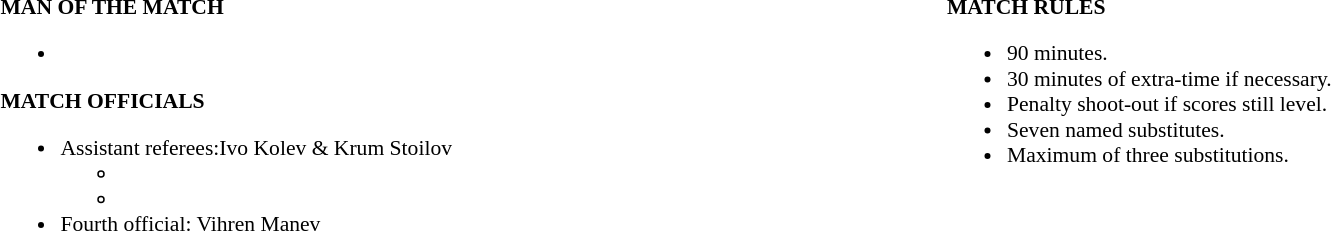<table width=100% style="font-size: 90%">
<tr>
<td width=50% valign=top><br><strong>MAN OF THE MATCH</strong><ul><li></li></ul><strong>MATCH OFFICIALS</strong><ul><li>Assistant referees:Ivo Kolev & Krum Stoilov<ul><li></li><li></li></ul></li><li>Fourth official: Vihren Manev</li></ul></td>
<td width=50% valign=top><br><strong>MATCH RULES</strong><ul><li>90 minutes.</li><li>30 minutes of extra-time if necessary.</li><li>Penalty shoot-out if scores still level.</li><li>Seven named substitutes.</li><li>Maximum of three substitutions.</li></ul></td>
</tr>
</table>
